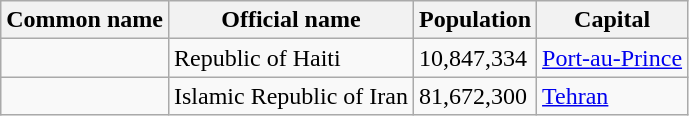<table class="wikitable">
<tr>
<th>Common name</th>
<th>Official name</th>
<th>Population</th>
<th>Capital</th>
</tr>
<tr>
<td></td>
<td>Republic of Haiti</td>
<td>10,847,334</td>
<td><a href='#'>Port-au-Prince</a></td>
</tr>
<tr>
<td></td>
<td>Islamic Republic of Iran</td>
<td>81,672,300</td>
<td><a href='#'>Tehran</a></td>
</tr>
</table>
